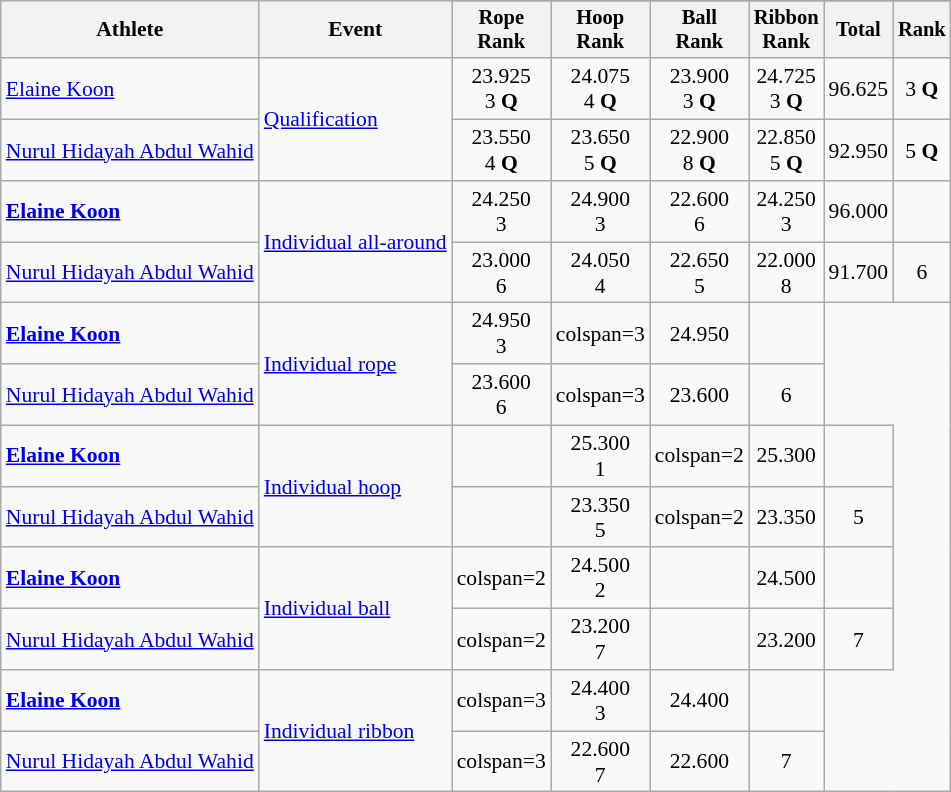<table class=wikitable style="font-size:90%">
<tr>
<th rowspan=2>Athlete</th>
<th rowspan=2>Event</th>
</tr>
<tr style="font-size:95%">
<th>Rope<br>Rank</th>
<th>Hoop<br>Rank</th>
<th>Ball<br>Rank</th>
<th>Ribbon<br>Rank</th>
<th>Total</th>
<th>Rank</th>
</tr>
<tr align=center>
<td align=left><a href='#'>Elaine Koon</a></td>
<td align=left rowspan=2><a href='#'>Qualification</a></td>
<td>23.925<br>3 <strong>Q</strong></td>
<td>24.075<br>4 <strong>Q</strong></td>
<td>23.900<br>3 <strong>Q</strong></td>
<td>24.725<br>3 <strong>Q</strong></td>
<td>96.625</td>
<td>3 <strong>Q</strong></td>
</tr>
<tr align=center>
<td align=left><a href='#'>Nurul Hidayah Abdul Wahid</a></td>
<td>23.550<br>4 <strong>Q</strong></td>
<td>23.650<br>5 <strong>Q</strong></td>
<td>22.900<br>8 <strong>Q</strong></td>
<td>22.850<br>5 <strong>Q</strong></td>
<td>92.950</td>
<td>5 <strong>Q</strong></td>
</tr>
<tr align=center>
<td align=left><strong><a href='#'>Elaine Koon</a></strong></td>
<td align=left rowspan=2><a href='#'>Individual all-around</a></td>
<td>24.250<br>3</td>
<td>24.900<br>3</td>
<td>22.600<br>6</td>
<td>24.250<br>3</td>
<td>96.000</td>
<td></td>
</tr>
<tr align=center>
<td align=left><a href='#'>Nurul Hidayah Abdul Wahid</a></td>
<td>23.000<br>6</td>
<td>24.050<br>4</td>
<td>22.650<br>5</td>
<td>22.000<br>8</td>
<td>91.700</td>
<td>6</td>
</tr>
<tr align=center>
<td align=left><strong><a href='#'>Elaine Koon</a></strong></td>
<td align=left rowspan=2><a href='#'>Individual rope</a></td>
<td>24.950<br>3</td>
<td>colspan=3 </td>
<td>24.950</td>
<td></td>
</tr>
<tr align=center>
<td align=left><a href='#'>Nurul Hidayah Abdul Wahid</a></td>
<td>23.600<br>6</td>
<td>colspan=3 </td>
<td>23.600</td>
<td>6</td>
</tr>
<tr align=center>
<td align=left><strong><a href='#'>Elaine Koon</a></strong></td>
<td align=left rowspan=2><a href='#'>Individual hoop</a></td>
<td></td>
<td>25.300<br>1</td>
<td>colspan=2 </td>
<td>25.300</td>
<td></td>
</tr>
<tr align=center>
<td align=left><a href='#'>Nurul Hidayah Abdul Wahid</a></td>
<td></td>
<td>23.350<br>5</td>
<td>colspan=2 </td>
<td>23.350</td>
<td>5</td>
</tr>
<tr align=center>
<td align=left><strong><a href='#'>Elaine Koon</a></strong></td>
<td align=left rowspan=2><a href='#'>Individual ball</a></td>
<td>colspan=2 </td>
<td>24.500<br>2</td>
<td></td>
<td>24.500</td>
<td></td>
</tr>
<tr align=center>
<td align=left><a href='#'>Nurul Hidayah Abdul Wahid</a></td>
<td>colspan=2 </td>
<td>23.200<br>7</td>
<td></td>
<td>23.200</td>
<td>7</td>
</tr>
<tr align=center>
<td align=left><strong><a href='#'>Elaine Koon</a></strong></td>
<td align=left rowspan=2><a href='#'>Individual ribbon</a></td>
<td>colspan=3 </td>
<td>24.400<br>3</td>
<td>24.400</td>
<td></td>
</tr>
<tr align=center>
<td align=left><a href='#'>Nurul Hidayah Abdul Wahid</a></td>
<td>colspan=3 </td>
<td>22.600<br>7</td>
<td>22.600</td>
<td>7</td>
</tr>
</table>
